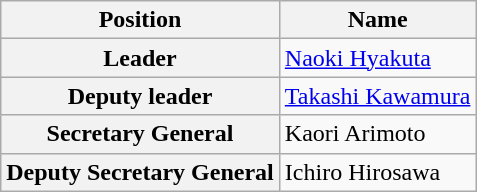<table class="wikitable sortable">
<tr>
<th scope="col">Position</th>
<th scope="col">Name</th>
</tr>
<tr>
<th>Leader</th>
<td><a href='#'>Naoki Hyakuta</a></td>
</tr>
<tr>
<th>Deputy leader</th>
<td><a href='#'>Takashi Kawamura</a></td>
</tr>
<tr>
<th>Secretary General</th>
<td>Kaori Arimoto</td>
</tr>
<tr>
<th>Deputy Secretary General</th>
<td>Ichiro Hirosawa</td>
</tr>
</table>
